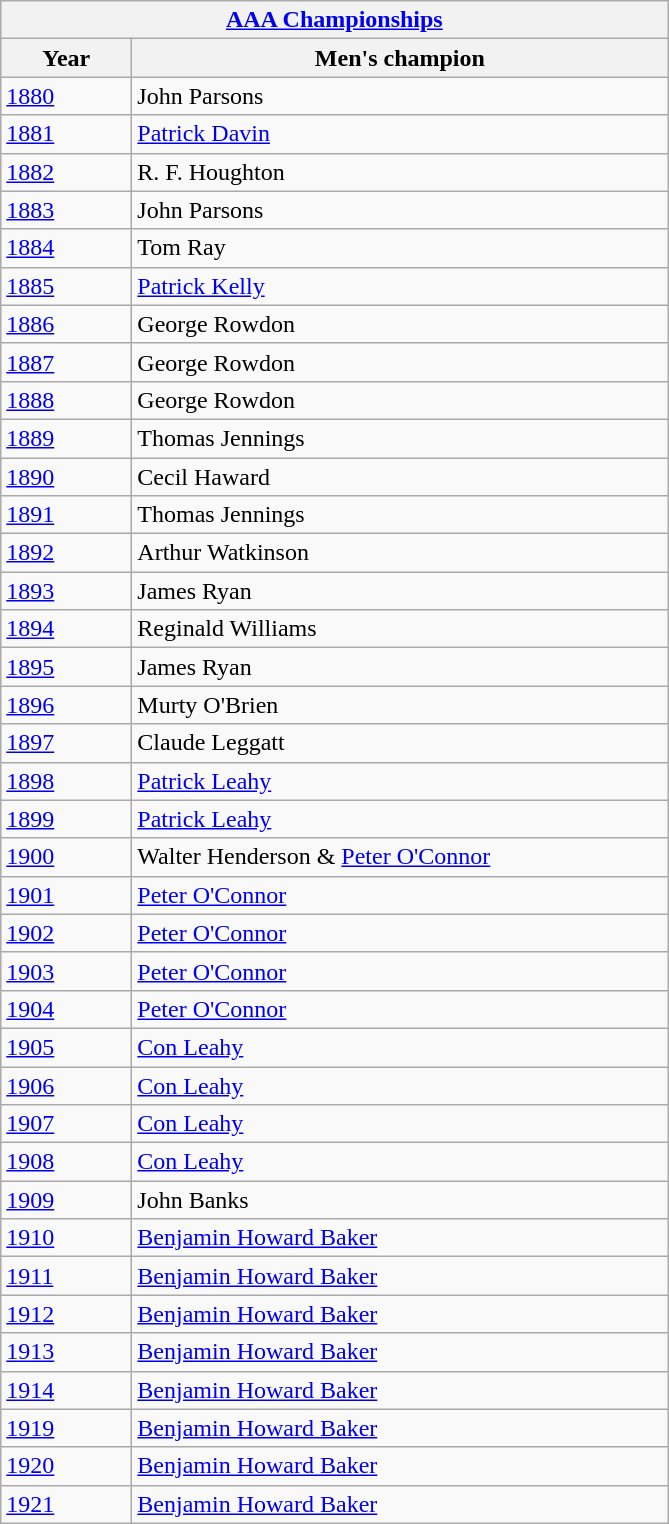<table class="wikitable">
<tr>
<th colspan="2"><a href='#'>AAA Championships</a><br></th>
</tr>
<tr>
<th width=80>Year</th>
<th width=350>Men's champion</th>
</tr>
<tr>
<td><a href='#'>1880</a></td>
<td>John Parsons</td>
</tr>
<tr>
<td><a href='#'>1881</a></td>
<td><a href='#'>Patrick Davin</a></td>
</tr>
<tr>
<td><a href='#'>1882</a></td>
<td>R. F. Houghton</td>
</tr>
<tr>
<td><a href='#'>1883</a></td>
<td>John Parsons</td>
</tr>
<tr>
<td><a href='#'>1884</a></td>
<td>Tom Ray</td>
</tr>
<tr>
<td><a href='#'>1885</a></td>
<td><a href='#'>Patrick Kelly</a></td>
</tr>
<tr>
<td><a href='#'>1886</a></td>
<td>George Rowdon</td>
</tr>
<tr>
<td><a href='#'>1887</a></td>
<td>George Rowdon</td>
</tr>
<tr>
<td><a href='#'>1888</a></td>
<td>George Rowdon</td>
</tr>
<tr>
<td><a href='#'>1889</a></td>
<td>Thomas Jennings</td>
</tr>
<tr>
<td><a href='#'>1890</a></td>
<td>Cecil Haward</td>
</tr>
<tr>
<td><a href='#'>1891</a></td>
<td>Thomas Jennings</td>
</tr>
<tr>
<td><a href='#'>1892</a></td>
<td>Arthur Watkinson</td>
</tr>
<tr>
<td><a href='#'>1893</a></td>
<td>James Ryan</td>
</tr>
<tr>
<td><a href='#'>1894</a></td>
<td>Reginald Williams</td>
</tr>
<tr>
<td><a href='#'>1895</a></td>
<td>James Ryan</td>
</tr>
<tr>
<td><a href='#'>1896</a></td>
<td>Murty O'Brien</td>
</tr>
<tr>
<td><a href='#'>1897</a></td>
<td>Claude Leggatt</td>
</tr>
<tr>
<td><a href='#'>1898</a></td>
<td><a href='#'>Patrick Leahy</a></td>
</tr>
<tr>
<td><a href='#'>1899</a></td>
<td><a href='#'>Patrick Leahy</a></td>
</tr>
<tr>
<td><a href='#'>1900</a></td>
<td>Walter Henderson & <a href='#'>Peter O'Connor</a></td>
</tr>
<tr>
<td><a href='#'>1901</a></td>
<td><a href='#'>Peter O'Connor</a></td>
</tr>
<tr>
<td><a href='#'>1902</a></td>
<td><a href='#'>Peter O'Connor</a></td>
</tr>
<tr>
<td><a href='#'>1903</a></td>
<td><a href='#'>Peter O'Connor</a></td>
</tr>
<tr>
<td><a href='#'>1904</a></td>
<td><a href='#'>Peter O'Connor</a></td>
</tr>
<tr>
<td><a href='#'>1905</a></td>
<td><a href='#'>Con Leahy</a></td>
</tr>
<tr>
<td><a href='#'>1906</a></td>
<td><a href='#'>Con Leahy</a></td>
</tr>
<tr>
<td><a href='#'>1907</a></td>
<td><a href='#'>Con Leahy</a></td>
</tr>
<tr>
<td><a href='#'>1908</a></td>
<td><a href='#'>Con Leahy</a></td>
</tr>
<tr>
<td><a href='#'>1909</a></td>
<td>John Banks</td>
</tr>
<tr>
<td><a href='#'>1910</a></td>
<td><a href='#'>Benjamin Howard Baker</a></td>
</tr>
<tr>
<td><a href='#'>1911</a></td>
<td><a href='#'>Benjamin Howard Baker</a></td>
</tr>
<tr>
<td><a href='#'>1912</a></td>
<td><a href='#'>Benjamin Howard Baker</a></td>
</tr>
<tr>
<td><a href='#'>1913</a></td>
<td><a href='#'>Benjamin Howard Baker</a></td>
</tr>
<tr>
<td><a href='#'>1914</a></td>
<td><a href='#'>Benjamin Howard Baker</a></td>
</tr>
<tr>
<td><a href='#'>1919</a></td>
<td><a href='#'>Benjamin Howard Baker</a></td>
</tr>
<tr>
<td><a href='#'>1920</a></td>
<td><a href='#'>Benjamin Howard Baker</a></td>
</tr>
<tr>
<td><a href='#'>1921</a></td>
<td><a href='#'>Benjamin Howard Baker</a></td>
</tr>
</table>
